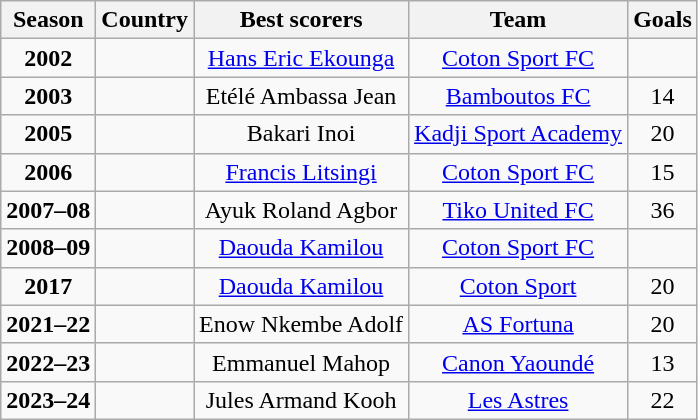<table class="wikitable" style="text-align:center;">
<tr>
<th>Season</th>
<th>Country</th>
<th>Best scorers</th>
<th>Team</th>
<th>Goals</th>
</tr>
<tr>
<td><strong>2002</strong></td>
<td></td>
<td><a href='#'>Hans Eric Ekounga</a></td>
<td><a href='#'>Coton Sport FC</a></td>
<td></td>
</tr>
<tr>
<td><strong>2003</strong></td>
<td></td>
<td>Etélé Ambassa Jean</td>
<td><a href='#'>Bamboutos FC</a></td>
<td>14</td>
</tr>
<tr>
<td><strong>2005</strong></td>
<td></td>
<td>Bakari Inoi</td>
<td><a href='#'>Kadji Sport Academy</a></td>
<td>20</td>
</tr>
<tr>
<td><strong>2006</strong></td>
<td></td>
<td><a href='#'>Francis Litsingi</a></td>
<td><a href='#'>Coton Sport FC</a></td>
<td>15</td>
</tr>
<tr>
<td><strong>2007–08</strong></td>
<td></td>
<td>Ayuk Roland Agbor</td>
<td><a href='#'>Tiko United FC</a></td>
<td>36</td>
</tr>
<tr>
<td><strong>2008–09</strong></td>
<td></td>
<td><a href='#'>Daouda Kamilou</a></td>
<td><a href='#'>Coton Sport FC</a></td>
<td></td>
</tr>
<tr>
<td><strong>2017</strong></td>
<td></td>
<td><a href='#'>Daouda Kamilou</a></td>
<td><a href='#'>Coton Sport</a></td>
<td>20</td>
</tr>
<tr>
<td><strong>2021–22</strong></td>
<td></td>
<td>Enow Nkembe Adolf</td>
<td><a href='#'>AS Fortuna</a></td>
<td>20</td>
</tr>
<tr>
<td><strong>2022–23</strong></td>
<td></td>
<td>Emmanuel Mahop</td>
<td><a href='#'>Canon Yaoundé</a></td>
<td>13</td>
</tr>
<tr>
<td><strong>2023–24</strong></td>
<td></td>
<td>Jules Armand Kooh</td>
<td><a href='#'>Les Astres</a></td>
<td>22</td>
</tr>
</table>
